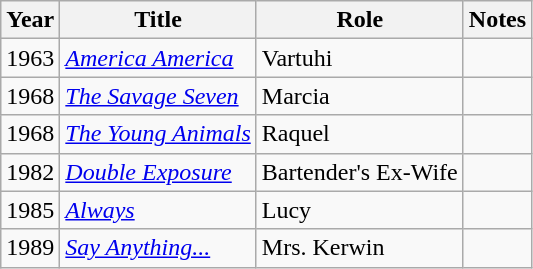<table class="wikitable sortable">
<tr>
<th>Year</th>
<th>Title</th>
<th>Role</th>
<th>Notes</th>
</tr>
<tr>
<td>1963</td>
<td><em><a href='#'>America America</a></em></td>
<td>Vartuhi</td>
<td></td>
</tr>
<tr>
<td>1968</td>
<td><em><a href='#'>The Savage Seven</a></em></td>
<td>Marcia</td>
<td></td>
</tr>
<tr>
<td>1968</td>
<td><em><a href='#'>The Young Animals</a></em></td>
<td>Raquel</td>
<td></td>
</tr>
<tr>
<td>1982</td>
<td><a href='#'><em>Double Exposure</em></a></td>
<td>Bartender's Ex-Wife</td>
<td></td>
</tr>
<tr>
<td>1985</td>
<td><em><a href='#'>Always</a></em></td>
<td>Lucy</td>
<td></td>
</tr>
<tr>
<td>1989</td>
<td><em><a href='#'>Say Anything...</a></em></td>
<td>Mrs. Kerwin</td>
<td></td>
</tr>
</table>
